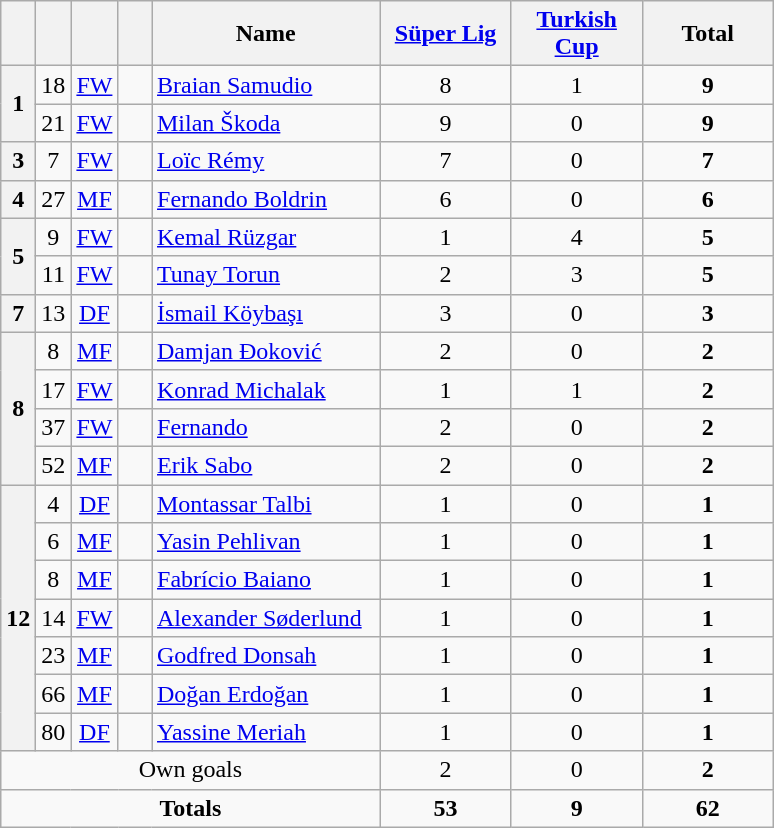<table class="wikitable" style="text-align:center">
<tr>
<th width=15></th>
<th width=15></th>
<th width=15></th>
<th width=15></th>
<th width=145>Name</th>
<th width=80><a href='#'>Süper Lig</a></th>
<th width=80><a href='#'>Turkish Cup</a></th>
<th width=80>Total</th>
</tr>
<tr>
<th rowspan=2>1</th>
<td>18</td>
<td><a href='#'>FW</a></td>
<td></td>
<td align=left><a href='#'>Braian Samudio</a></td>
<td>8</td>
<td>1</td>
<td><strong>9</strong></td>
</tr>
<tr>
<td>21</td>
<td><a href='#'>FW</a></td>
<td></td>
<td align=left><a href='#'>Milan Škoda</a></td>
<td>9</td>
<td>0</td>
<td><strong>9</strong></td>
</tr>
<tr>
<th rowspan=1>3</th>
<td>7</td>
<td><a href='#'>FW</a></td>
<td></td>
<td align=left><a href='#'>Loïc Rémy</a></td>
<td>7</td>
<td>0</td>
<td><strong>7</strong></td>
</tr>
<tr>
<th rowspan=1>4</th>
<td>27</td>
<td><a href='#'>MF</a></td>
<td></td>
<td align=left><a href='#'>Fernando Boldrin</a></td>
<td>6</td>
<td>0</td>
<td><strong>6</strong></td>
</tr>
<tr>
<th rowspan=2>5</th>
<td>9</td>
<td><a href='#'>FW</a></td>
<td></td>
<td align=left><a href='#'>Kemal Rüzgar</a></td>
<td>1</td>
<td>4</td>
<td><strong>5</strong></td>
</tr>
<tr>
<td>11</td>
<td><a href='#'>FW</a></td>
<td></td>
<td align=left><a href='#'>Tunay Torun</a></td>
<td>2</td>
<td>3</td>
<td><strong>5</strong></td>
</tr>
<tr>
<th rowspan=1>7</th>
<td>13</td>
<td><a href='#'>DF</a></td>
<td></td>
<td align=left><a href='#'>İsmail Köybaşı</a></td>
<td>3</td>
<td>0</td>
<td><strong>3</strong></td>
</tr>
<tr>
<th rowspan=4>8</th>
<td>8</td>
<td><a href='#'>MF</a></td>
<td></td>
<td align=left><a href='#'>Damjan Đoković</a></td>
<td>2</td>
<td>0</td>
<td><strong>2</strong></td>
</tr>
<tr>
<td>17</td>
<td><a href='#'>FW</a></td>
<td></td>
<td align=left><a href='#'>Konrad Michalak</a></td>
<td>1</td>
<td>1</td>
<td><strong>2</strong></td>
</tr>
<tr>
<td>37</td>
<td><a href='#'>FW</a></td>
<td></td>
<td align=left><a href='#'>Fernando</a></td>
<td>2</td>
<td>0</td>
<td><strong>2</strong></td>
</tr>
<tr>
<td>52</td>
<td><a href='#'>MF</a></td>
<td></td>
<td align=left><a href='#'>Erik Sabo</a></td>
<td>2</td>
<td>0</td>
<td><strong>2</strong></td>
</tr>
<tr>
<th rowspan=7>12</th>
<td>4</td>
<td><a href='#'>DF</a></td>
<td></td>
<td align=left><a href='#'>Montassar Talbi</a></td>
<td>1</td>
<td>0</td>
<td><strong>1</strong></td>
</tr>
<tr>
<td>6</td>
<td><a href='#'>MF</a></td>
<td></td>
<td align=left><a href='#'>Yasin Pehlivan</a></td>
<td>1</td>
<td>0</td>
<td><strong>1</strong></td>
</tr>
<tr>
<td>8</td>
<td><a href='#'>MF</a></td>
<td></td>
<td align=left><a href='#'>Fabrício Baiano</a></td>
<td>1</td>
<td>0</td>
<td><strong>1</strong></td>
</tr>
<tr>
<td>14</td>
<td><a href='#'>FW</a></td>
<td></td>
<td align=left><a href='#'>Alexander Søderlund</a></td>
<td>1</td>
<td>0</td>
<td><strong>1</strong></td>
</tr>
<tr>
<td>23</td>
<td><a href='#'>MF</a></td>
<td></td>
<td align=left><a href='#'>Godfred Donsah</a></td>
<td>1</td>
<td>0</td>
<td><strong>1</strong></td>
</tr>
<tr>
<td>66</td>
<td><a href='#'>MF</a></td>
<td></td>
<td align=left><a href='#'>Doğan Erdoğan</a></td>
<td>1</td>
<td>0</td>
<td><strong>1</strong></td>
</tr>
<tr>
<td>80</td>
<td><a href='#'>DF</a></td>
<td></td>
<td align=left><a href='#'>Yassine Meriah</a></td>
<td>1</td>
<td>0</td>
<td><strong>1</strong></td>
</tr>
<tr class="sortbottom">
<td colspan=5>Own goals</td>
<td>2</td>
<td>0</td>
<td><strong>2</strong></td>
</tr>
<tr>
<td colspan=5><strong>Totals</strong></td>
<td><strong>53</strong></td>
<td><strong>9</strong></td>
<td><strong>62</strong></td>
</tr>
</table>
